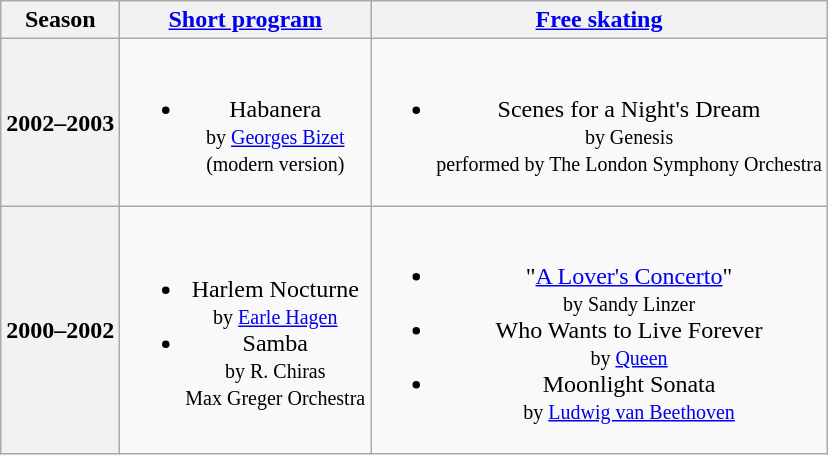<table class=wikitable style=text-align:center>
<tr>
<th>Season</th>
<th><a href='#'>Short program</a></th>
<th><a href='#'>Free skating</a></th>
</tr>
<tr>
<th>2002–2003 <br> </th>
<td><br><ul><li>Habanera <br><small> by <a href='#'>Georges Bizet</a> <br> (modern version) </small></li></ul></td>
<td><br><ul><li>Scenes for a Night's Dream <br><small> by Genesis <br> performed by The London Symphony Orchestra </small></li></ul></td>
</tr>
<tr>
<th>2000–2002 <br> </th>
<td><br><ul><li>Harlem Nocturne <br><small> by <a href='#'>Earle Hagen</a> </small></li><li>Samba <br><small> by R. Chiras <br> Max Greger Orchestra </small></li></ul></td>
<td><br><ul><li>"<a href='#'>A Lover's Concerto</a>" <br><small> by Sandy Linzer </small></li><li>Who Wants to Live Forever <br><small> by <a href='#'>Queen</a> </small></li><li>Moonlight Sonata <br><small> by <a href='#'>Ludwig van Beethoven</a> </small></li></ul></td>
</tr>
</table>
